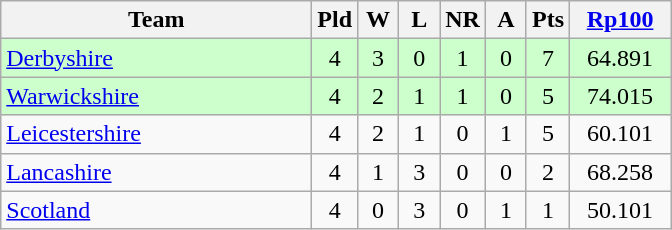<table class="wikitable" style="text-align: center;">
<tr>
<th width=200>Team</th>
<th width=20>Pld</th>
<th width=20>W</th>
<th width=20>L</th>
<th width=20>NR</th>
<th width=20>A</th>
<th width=20>Pts</th>
<th width=60><a href='#'>Rp100</a></th>
</tr>
<tr bgcolor="#ccffcc">
<td align=left><a href='#'>Derbyshire</a></td>
<td>4</td>
<td>3</td>
<td>0</td>
<td>1</td>
<td>0</td>
<td>7</td>
<td>64.891</td>
</tr>
<tr bgcolor="#ccffcc">
<td align=left><a href='#'>Warwickshire</a></td>
<td>4</td>
<td>2</td>
<td>1</td>
<td>1</td>
<td>0</td>
<td>5</td>
<td>74.015</td>
</tr>
<tr>
<td align=left><a href='#'>Leicestershire</a></td>
<td>4</td>
<td>2</td>
<td>1</td>
<td>0</td>
<td>1</td>
<td>5</td>
<td>60.101</td>
</tr>
<tr>
<td align=left><a href='#'>Lancashire</a></td>
<td>4</td>
<td>1</td>
<td>3</td>
<td>0</td>
<td>0</td>
<td>2</td>
<td>68.258</td>
</tr>
<tr>
<td align=left><a href='#'>Scotland</a></td>
<td>4</td>
<td>0</td>
<td>3</td>
<td>0</td>
<td>1</td>
<td>1</td>
<td>50.101</td>
</tr>
</table>
